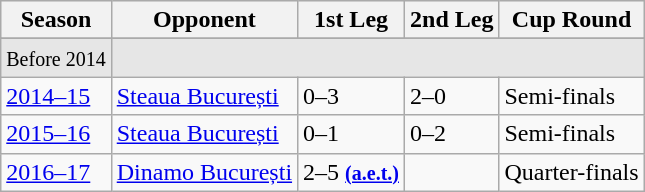<table class="wikitable collapsible autocollapse">
<tr style="background:#efefef;">
<th>Season</th>
<th>Opponent</th>
<th>1st Leg</th>
<th>2nd Leg</th>
<th>Cup Round</th>
</tr>
<tr>
</tr>
<tr>
<td style="background:#e6e6e6"><small>Before 2014</small></td>
<td colspan="4" style="background:#e6e6e6"></td>
</tr>
<tr>
<td><a href='#'>2014–15</a></td>
<td><a href='#'>Steaua București</a></td>
<td>0–3</td>
<td>2–0</td>
<td>Semi-finals</td>
</tr>
<tr>
<td><a href='#'>2015–16</a></td>
<td><a href='#'>Steaua București</a></td>
<td>0–1</td>
<td>0–2</td>
<td>Semi-finals</td>
</tr>
<tr>
<td><a href='#'>2016–17</a></td>
<td><a href='#'>Dinamo București</a></td>
<td>2–5 <small><strong><a href='#'>(a.e.t.)</a></strong></small></td>
<td></td>
<td>Quarter-finals</td>
</tr>
</table>
